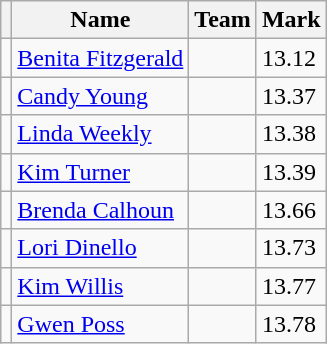<table class=wikitable>
<tr>
<th></th>
<th>Name</th>
<th>Team</th>
<th>Mark</th>
</tr>
<tr>
<td></td>
<td><a href='#'>Benita Fitzgerald</a></td>
<td></td>
<td>13.12</td>
</tr>
<tr>
<td></td>
<td><a href='#'>Candy Young</a></td>
<td></td>
<td>13.37</td>
</tr>
<tr>
<td></td>
<td><a href='#'>Linda Weekly</a></td>
<td></td>
<td>13.38</td>
</tr>
<tr>
<td></td>
<td><a href='#'>Kim Turner</a></td>
<td></td>
<td>13.39</td>
</tr>
<tr>
<td></td>
<td><a href='#'>Brenda Calhoun</a></td>
<td></td>
<td>13.66</td>
</tr>
<tr>
<td></td>
<td><a href='#'>Lori Dinello</a></td>
<td></td>
<td>13.73</td>
</tr>
<tr>
<td></td>
<td><a href='#'>Kim Willis</a></td>
<td></td>
<td>13.77</td>
</tr>
<tr>
<td></td>
<td><a href='#'>Gwen Poss</a></td>
<td></td>
<td>13.78</td>
</tr>
</table>
